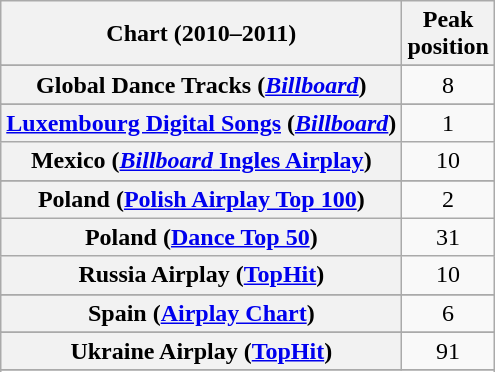<table class="sortable wikitable plainrowheaders">
<tr>
<th scope="col">Chart (2010–2011)</th>
<th scope="col">Peak<br>position</th>
</tr>
<tr>
</tr>
<tr>
</tr>
<tr>
</tr>
<tr>
</tr>
<tr>
</tr>
<tr>
</tr>
<tr>
</tr>
<tr>
</tr>
<tr>
</tr>
<tr>
<th scope="row">Global Dance Tracks (<em><a href='#'>Billboard</a></em>)</th>
<td style="text-align:center;">8</td>
</tr>
<tr>
</tr>
<tr>
</tr>
<tr>
<th scope="row"><a href='#'>Luxembourg Digital Songs</a> (<em><a href='#'>Billboard</a></em>)</th>
<td style="text-align:center;">1</td>
</tr>
<tr>
<th scope="row">Mexico (<a href='#'><em>Billboard</em> Ingles Airplay</a>)</th>
<td style="text-align:center;">10</td>
</tr>
<tr>
</tr>
<tr>
</tr>
<tr>
</tr>
<tr>
</tr>
<tr>
<th scope="row">Poland (<a href='#'>Polish Airplay Top 100</a>)</th>
<td style="text-align:center;">2</td>
</tr>
<tr>
<th scope="row">Poland (<a href='#'>Dance Top 50</a>)</th>
<td style="text-align:center;">31</td>
</tr>
<tr>
<th scope="row">Russia Airplay (<a href='#'>TopHit</a>)</th>
<td style="text-align:center;">10</td>
</tr>
<tr>
</tr>
<tr>
<th scope="row">Spain (<a href='#'>Airplay Chart</a>)</th>
<td style="text-align:center;">6</td>
</tr>
<tr>
</tr>
<tr>
</tr>
<tr>
</tr>
<tr>
</tr>
<tr>
</tr>
<tr>
<th scope="row">Ukraine Airplay (<a href='#'>TopHit</a>)</th>
<td style="text-align:center;">91</td>
</tr>
<tr>
</tr>
<tr>
</tr>
<tr>
</tr>
<tr>
</tr>
<tr>
</tr>
<tr>
</tr>
</table>
